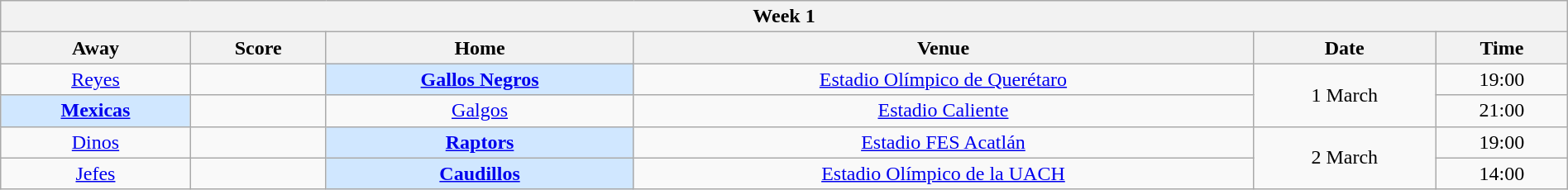<table class="wikitable mw-collapsible mw-collapsed" style="width:100%;">
<tr>
<th colspan="8">Week 1</th>
</tr>
<tr>
<th>Away</th>
<th>Score</th>
<th>Home</th>
<th>Venue</th>
<th>Date</th>
<th>Time</th>
</tr>
<tr align="center">
<td><a href='#'>Reyes</a></td>
<td></td>
<td bgcolor="#D0E7FF"><strong><a href='#'>Gallos Negros</a></strong></td>
<td><a href='#'>Estadio Olímpico de Querétaro</a></td>
<td rowspan=2>1 March</td>
<td>19:00</td>
</tr>
<tr align="center">
<td bgcolor="#D0E7FF"><strong><a href='#'>Mexicas</a></strong></td>
<td></td>
<td><a href='#'>Galgos</a></td>
<td><a href='#'>Estadio Caliente</a></td>
<td>21:00</td>
</tr>
<tr align="center">
<td><a href='#'>Dinos</a></td>
<td></td>
<td bgcolor="#D0E7FF"><strong><a href='#'>Raptors</a></strong></td>
<td><a href='#'>Estadio FES Acatlán</a></td>
<td rowspan=2>2 March</td>
<td>19:00</td>
</tr>
<tr align="center">
<td><a href='#'>Jefes</a></td>
<td></td>
<td bgcolor="#D0E7FF"><strong><a href='#'>Caudillos</a></strong></td>
<td><a href='#'>Estadio Olímpico de la UACH</a></td>
<td>14:00</td>
</tr>
</table>
